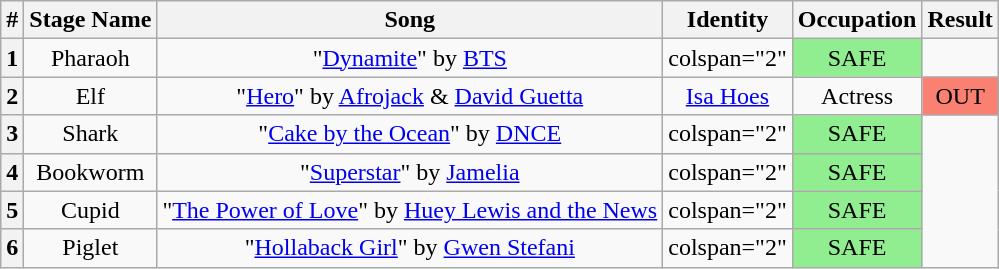<table class="wikitable plainrowheaders" style="text-align: center;">
<tr>
<th><strong>#</strong></th>
<th><strong>Stage Name</strong></th>
<th><strong>Song</strong></th>
<th>Identity</th>
<th><strong>Occupation</strong></th>
<th>Result</th>
</tr>
<tr>
<th>1</th>
<td>Pharaoh</td>
<td>"<a href='#'>Dynamite</a>" by <a href='#'>BTS</a></td>
<td>colspan="2" </td>
<td bgcolor="lightgreen">SAFE</td>
</tr>
<tr>
<th>2</th>
<td>Elf</td>
<td>"<a href='#'>Hero</a>" by <a href='#'>Afrojack</a> & <a href='#'>David Guetta</a></td>
<td><a href='#'>Isa Hoes</a></td>
<td>Actress</td>
<td bgcolor=salmon>OUT</td>
</tr>
<tr>
<th>3</th>
<td>Shark</td>
<td>"<a href='#'>Cake by the Ocean</a>" by <a href='#'>DNCE</a></td>
<td>colspan="2" </td>
<td bgcolor="lightgreen">SAFE</td>
</tr>
<tr>
<th>4</th>
<td>Bookworm</td>
<td>"<a href='#'>Superstar</a>" by <a href='#'>Jamelia</a></td>
<td>colspan="2" </td>
<td bgcolor="lightgreen">SAFE</td>
</tr>
<tr>
<th>5</th>
<td>Cupid</td>
<td>"<a href='#'>The Power of Love</a>" by <a href='#'>Huey Lewis and the News</a></td>
<td>colspan="2" </td>
<td bgcolor="lightgreen">SAFE</td>
</tr>
<tr>
<th>6</th>
<td>Piglet</td>
<td>"<a href='#'>Hollaback Girl</a>" by <a href='#'>Gwen Stefani</a></td>
<td>colspan="2" </td>
<td bgcolor="lightgreen">SAFE</td>
</tr>
</table>
